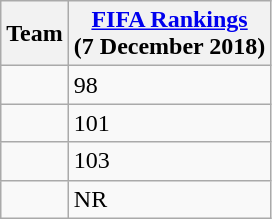<table class="wikitable sortable" style="text-align: left;">
<tr>
<th>Team</th>
<th><a href='#'>FIFA Rankings</a><br>(7 December 2018)</th>
</tr>
<tr>
<td></td>
<td>98</td>
</tr>
<tr>
<td></td>
<td>101</td>
</tr>
<tr>
<td></td>
<td>103</td>
</tr>
<tr>
<td></td>
<td>NR</td>
</tr>
</table>
